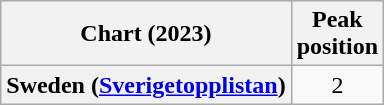<table class="wikitable plainrowheaders" style="text-align:center">
<tr>
<th scope="col">Chart (2023)</th>
<th scope="col">Peak<br>position</th>
</tr>
<tr>
<th scope="row">Sweden (<a href='#'>Sverigetopplistan</a>)</th>
<td>2</td>
</tr>
</table>
